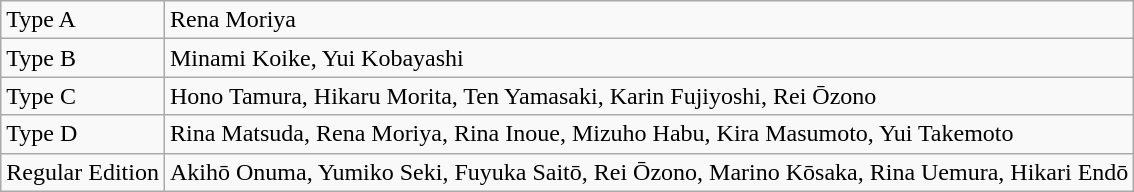<table class="wikitable">
<tr>
<td>Type A</td>
<td>Rena Moriya</td>
</tr>
<tr>
<td>Type B</td>
<td>Minami Koike, Yui Kobayashi</td>
</tr>
<tr>
<td>Type C</td>
<td>Hono Tamura, Hikaru Morita, Ten Yamasaki, Karin Fujiyoshi, Rei Ōzono</td>
</tr>
<tr>
<td>Type D</td>
<td>Rina Matsuda, Rena Moriya, Rina Inoue, Mizuho Habu, Kira Masumoto, Yui Takemoto</td>
</tr>
<tr>
<td>Regular Edition</td>
<td>Akihō Onuma, Yumiko Seki, Fuyuka Saitō, Rei Ōzono, Marino Kōsaka, Rina Uemura, Hikari Endō</td>
</tr>
</table>
